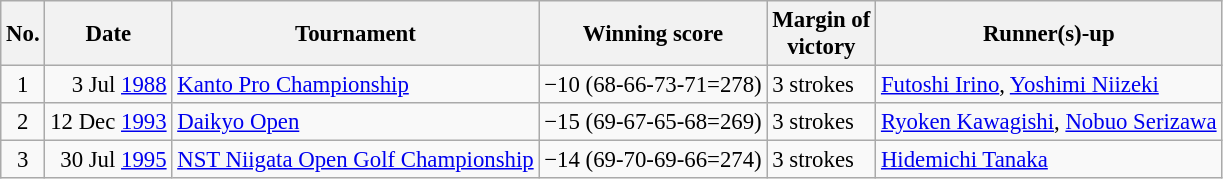<table class="wikitable" style="font-size:95%;">
<tr>
<th>No.</th>
<th>Date</th>
<th>Tournament</th>
<th>Winning score</th>
<th>Margin of<br>victory</th>
<th>Runner(s)-up</th>
</tr>
<tr>
<td align=center>1</td>
<td align=right>3 Jul <a href='#'>1988</a></td>
<td><a href='#'>Kanto Pro Championship</a></td>
<td>−10 (68-66-73-71=278)</td>
<td>3 strokes</td>
<td> <a href='#'>Futoshi Irino</a>,  <a href='#'>Yoshimi Niizeki</a></td>
</tr>
<tr>
<td align=center>2</td>
<td align=right>12 Dec <a href='#'>1993</a></td>
<td><a href='#'>Daikyo Open</a></td>
<td>−15 (69-67-65-68=269)</td>
<td>3 strokes</td>
<td> <a href='#'>Ryoken Kawagishi</a>,  <a href='#'>Nobuo Serizawa</a></td>
</tr>
<tr>
<td align=center>3</td>
<td align=right>30 Jul <a href='#'>1995</a></td>
<td><a href='#'>NST Niigata Open Golf Championship</a></td>
<td>−14 (69-70-69-66=274)</td>
<td>3 strokes</td>
<td> <a href='#'>Hidemichi Tanaka</a></td>
</tr>
</table>
